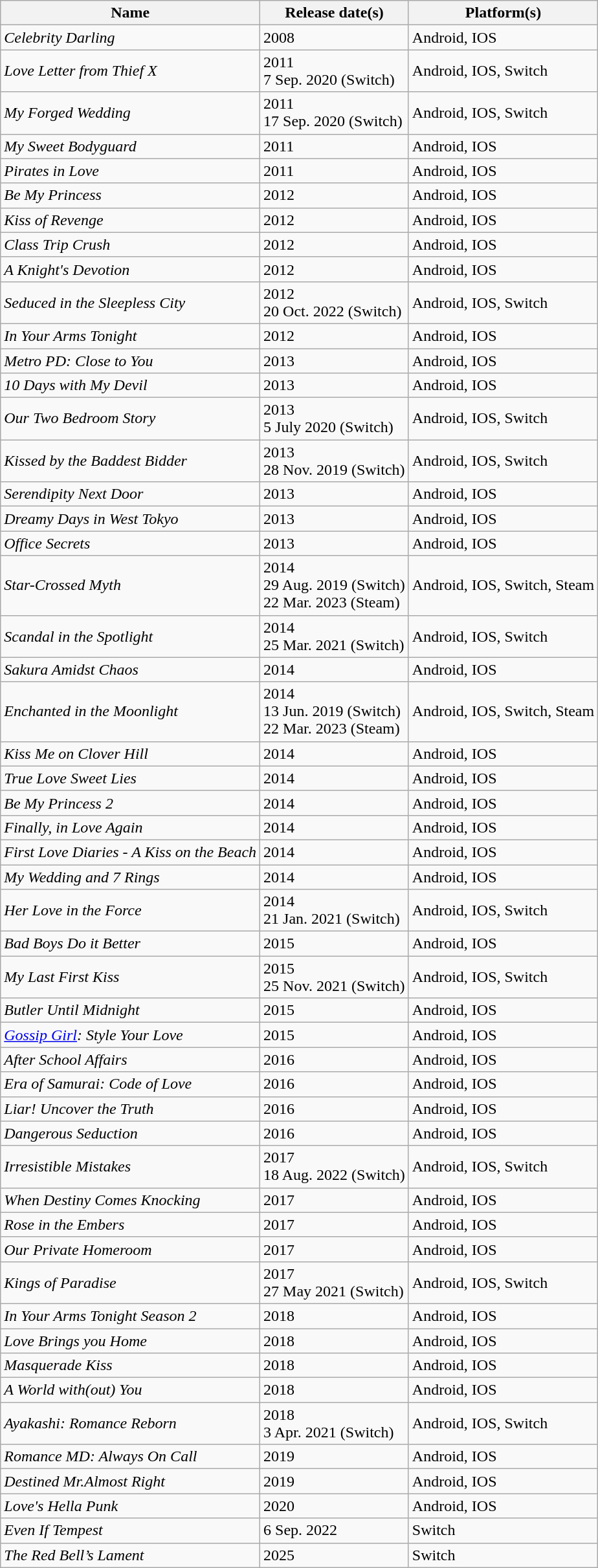<table class="wikitable sortable">
<tr>
<th>Name</th>
<th>Release date(s)</th>
<th>Platform(s)</th>
</tr>
<tr>
<td><em>Celebrity Darling</em></td>
<td>2008</td>
<td>Android, IOS</td>
</tr>
<tr>
<td><em>Love Letter from Thief X</em></td>
<td>2011  <br>7 Sep. 2020 (Switch)</td>
<td>Android, IOS, Switch</td>
</tr>
<tr>
<td><em>My Forged Wedding</em></td>
<td>2011 <br>17 Sep. 2020 (Switch)</td>
<td>Android, IOS, Switch</td>
</tr>
<tr>
<td><em>My Sweet Bodyguard</em></td>
<td>2011</td>
<td>Android, IOS</td>
</tr>
<tr>
<td><em>Pirates in Love</em></td>
<td>2011</td>
<td>Android, IOS</td>
</tr>
<tr>
<td><em>Be My Princess</em></td>
<td>2012</td>
<td>Android, IOS</td>
</tr>
<tr>
<td><em>Kiss of Revenge</em></td>
<td>2012</td>
<td>Android, IOS</td>
</tr>
<tr>
<td><em>Class Trip Crush</em></td>
<td>2012</td>
<td>Android, IOS</td>
</tr>
<tr>
<td><em>A Knight's Devotion</em></td>
<td>2012</td>
<td>Android, IOS</td>
</tr>
<tr>
<td><em>Seduced in the Sleepless City</em></td>
<td>2012 <br>20 Oct. 2022 (Switch)</td>
<td>Android, IOS, Switch</td>
</tr>
<tr>
<td><em>In Your Arms Tonight</em></td>
<td>2012</td>
<td>Android, IOS</td>
</tr>
<tr>
<td><em>Metro PD: Close to You</em></td>
<td>2013</td>
<td>Android, IOS</td>
</tr>
<tr>
<td><em>10 Days with My Devil</em></td>
<td>2013</td>
<td>Android, IOS</td>
</tr>
<tr>
<td><em>Our Two Bedroom Story</em></td>
<td>2013 <br>5 July 2020 (Switch)</td>
<td>Android, IOS, Switch</td>
</tr>
<tr>
<td><em>Kissed by the Baddest Bidder</em></td>
<td>2013 <br>28 Nov. 2019 (Switch)</td>
<td>Android, IOS, Switch</td>
</tr>
<tr>
<td><em>Serendipity Next Door</em></td>
<td>2013</td>
<td>Android, IOS</td>
</tr>
<tr>
<td><em>Dreamy Days in West Tokyo</em></td>
<td>2013</td>
<td>Android, IOS</td>
</tr>
<tr>
<td><em>Office Secrets</em></td>
<td>2013</td>
<td>Android, IOS</td>
</tr>
<tr>
<td><em>Star-Crossed Myth</em></td>
<td>2014 <br>29 Aug. 2019 (Switch)<br>22 Mar. 2023 (Steam)</td>
<td>Android, IOS, Switch, Steam</td>
</tr>
<tr>
<td><em>Scandal in the Spotlight</em></td>
<td>2014 <br>25 Mar. 2021 (Switch)</td>
<td>Android, IOS, Switch</td>
</tr>
<tr>
<td><em>Sakura Amidst Chaos</em></td>
<td>2014</td>
<td>Android, IOS</td>
</tr>
<tr>
<td><em>Enchanted in the Moonlight</em></td>
<td>2014 <br>13 Jun. 2019 (Switch) <br>22 Mar. 2023 (Steam)</td>
<td>Android, IOS, Switch, Steam</td>
</tr>
<tr>
<td><em>Kiss Me on Clover Hill</em></td>
<td>2014</td>
<td>Android, IOS</td>
</tr>
<tr>
<td><em>True Love Sweet Lies</em></td>
<td>2014</td>
<td>Android, IOS</td>
</tr>
<tr>
<td><em>Be My Princess 2</em></td>
<td>2014</td>
<td>Android, IOS</td>
</tr>
<tr>
<td><em>Finally, in Love Again</em></td>
<td>2014</td>
<td>Android, IOS</td>
</tr>
<tr>
<td><em>First Love Diaries - A Kiss on the Beach</em></td>
<td>2014</td>
<td>Android, IOS</td>
</tr>
<tr>
<td><em>My Wedding and 7 Rings</em></td>
<td>2014</td>
<td>Android, IOS</td>
</tr>
<tr>
<td><em>Her Love in the Force</em></td>
<td>2014<br>21 Jan. 2021 (Switch)</td>
<td>Android, IOS, Switch</td>
</tr>
<tr>
<td><em>Bad Boys Do it Better</em></td>
<td>2015</td>
<td>Android, IOS</td>
</tr>
<tr>
<td><em>My Last First Kiss</em></td>
<td>2015 <br>25 Nov. 2021 (Switch)</td>
<td>Android, IOS, Switch</td>
</tr>
<tr>
<td><em>Butler Until Midnight</em></td>
<td>2015</td>
<td>Android, IOS</td>
</tr>
<tr>
<td><em><a href='#'>Gossip Girl</a>: Style Your Love</em></td>
<td>2015</td>
<td>Android, IOS</td>
</tr>
<tr>
<td><em>After School Affairs</em></td>
<td>2016</td>
<td>Android, IOS</td>
</tr>
<tr>
<td><em>Era of Samurai: Code of Love</em></td>
<td>2016</td>
<td>Android, IOS</td>
</tr>
<tr>
<td><em>Liar! Uncover the Truth</em></td>
<td>2016</td>
<td>Android, IOS</td>
</tr>
<tr>
<td><em>Dangerous Seduction</em></td>
<td>2016</td>
<td>Android, IOS</td>
</tr>
<tr>
<td><em>Irresistible Mistakes</em></td>
<td>2017 <br>18 Aug. 2022 (Switch)</td>
<td>Android, IOS, Switch</td>
</tr>
<tr>
<td><em>When Destiny Comes Knocking</em></td>
<td>2017</td>
<td>Android, IOS</td>
</tr>
<tr>
<td><em>Rose in the Embers</em></td>
<td>2017</td>
<td>Android, IOS</td>
</tr>
<tr>
<td><em>Our Private Homeroom</em></td>
<td>2017</td>
<td>Android, IOS</td>
</tr>
<tr>
<td><em>Kings of Paradise</em></td>
<td>2017 <br>27 May 2021 (Switch)</td>
<td>Android, IOS, Switch</td>
</tr>
<tr>
<td><em>In Your Arms Tonight Season 2</em></td>
<td>2018</td>
<td>Android, IOS</td>
</tr>
<tr>
<td><em>Love Brings you Home</em></td>
<td>2018</td>
<td>Android, IOS</td>
</tr>
<tr>
<td><em>Masquerade Kiss</em></td>
<td>2018</td>
<td>Android, IOS</td>
</tr>
<tr>
<td><em>A World with(out) You</em></td>
<td>2018</td>
<td>Android, IOS</td>
</tr>
<tr>
<td><em>Ayakashi: Romance Reborn</em></td>
<td>2018 <br>3 Apr. 2021 (Switch)</td>
<td>Android, IOS, Switch</td>
</tr>
<tr>
<td><em>Romance MD: Always On Call</em></td>
<td>2019</td>
<td>Android, IOS</td>
</tr>
<tr>
<td><em> Destined Mr.Almost Right </em></td>
<td>2019</td>
<td>Android, IOS</td>
</tr>
<tr>
<td><em> Love's Hella Punk </em></td>
<td>2020</td>
<td>Android, IOS</td>
</tr>
<tr>
<td><em>Even If Tempest</em></td>
<td>6 Sep. 2022</td>
<td>Switch</td>
</tr>
<tr>
<td><em>The Red Bell’s Lament</em></td>
<td>2025</td>
<td>Switch</td>
</tr>
</table>
